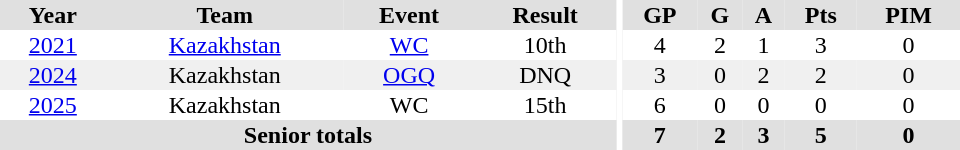<table border="0" cellpadding="1" cellspacing="0" ID="Table3" style="text-align:center; width:40em">
<tr ALIGN="center" bgcolor="#e0e0e0">
<th>Year</th>
<th>Team</th>
<th>Event</th>
<th>Result</th>
<th rowspan="99" bgcolor="#ffffff"></th>
<th>GP</th>
<th>G</th>
<th>A</th>
<th>Pts</th>
<th>PIM</th>
</tr>
<tr>
<td><a href='#'>2021</a></td>
<td><a href='#'>Kazakhstan</a></td>
<td><a href='#'>WC</a></td>
<td>10th</td>
<td>4</td>
<td>2</td>
<td>1</td>
<td>3</td>
<td>0</td>
</tr>
<tr bgcolor="#f0f0f0">
<td><a href='#'>2024</a></td>
<td>Kazakhstan</td>
<td><a href='#'>OGQ</a></td>
<td>DNQ</td>
<td>3</td>
<td>0</td>
<td>2</td>
<td>2</td>
<td>0</td>
</tr>
<tr>
<td><a href='#'>2025</a></td>
<td>Kazakhstan</td>
<td>WC</td>
<td>15th</td>
<td>6</td>
<td>0</td>
<td>0</td>
<td>0</td>
<td>0</td>
</tr>
<tr bgcolor="#e0e0e0">
<th colspan="4">Senior totals</th>
<th>7</th>
<th>2</th>
<th>3</th>
<th>5</th>
<th>0</th>
</tr>
</table>
